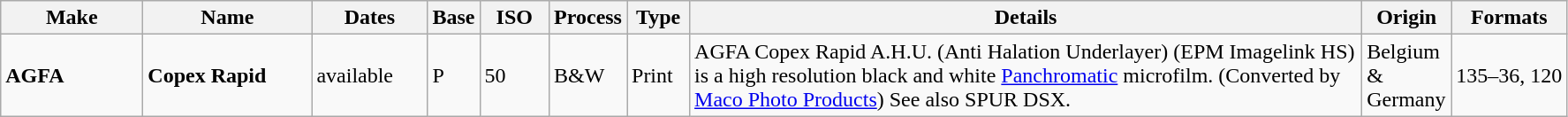<table class="wikitable">
<tr>
<th scope="col" style="width: 100px;">Make</th>
<th scope="col" style="width: 120px;">Name</th>
<th scope="col" style="width: 80px;">Dates</th>
<th scope="col" style="width: 30px;">Base</th>
<th scope="col" style="width: 45px;">ISO</th>
<th scope="col" style="width: 40px;">Process</th>
<th scope="col" style="width: 40px;">Type</th>
<th scope="col" style="width: 500px;">Details</th>
<th scope="col" style="width: 60px;">Origin</th>
<th scope="col" style="width: 80px;">Formats</th>
</tr>
<tr>
<td><strong>AGFA</strong></td>
<td><strong>Copex Rapid</strong></td>
<td>available</td>
<td>P</td>
<td>50</td>
<td>B&W</td>
<td>Print</td>
<td>AGFA Copex Rapid A.H.U. (Anti Halation Underlayer) (EPM Imagelink HS) is a high resolution black and white <a href='#'>Panchromatic</a> microfilm. (Converted by <a href='#'>Maco Photo Products</a>) See also SPUR DSX.</td>
<td>Belgium & Germany</td>
<td>135–36, 120</td>
</tr>
</table>
